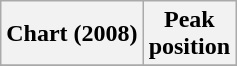<table class="wikitable plainrowheaders" style="text-align:center">
<tr>
<th scope="col">Chart (2008)</th>
<th scope="col">Peak<br>position</th>
</tr>
<tr>
</tr>
</table>
